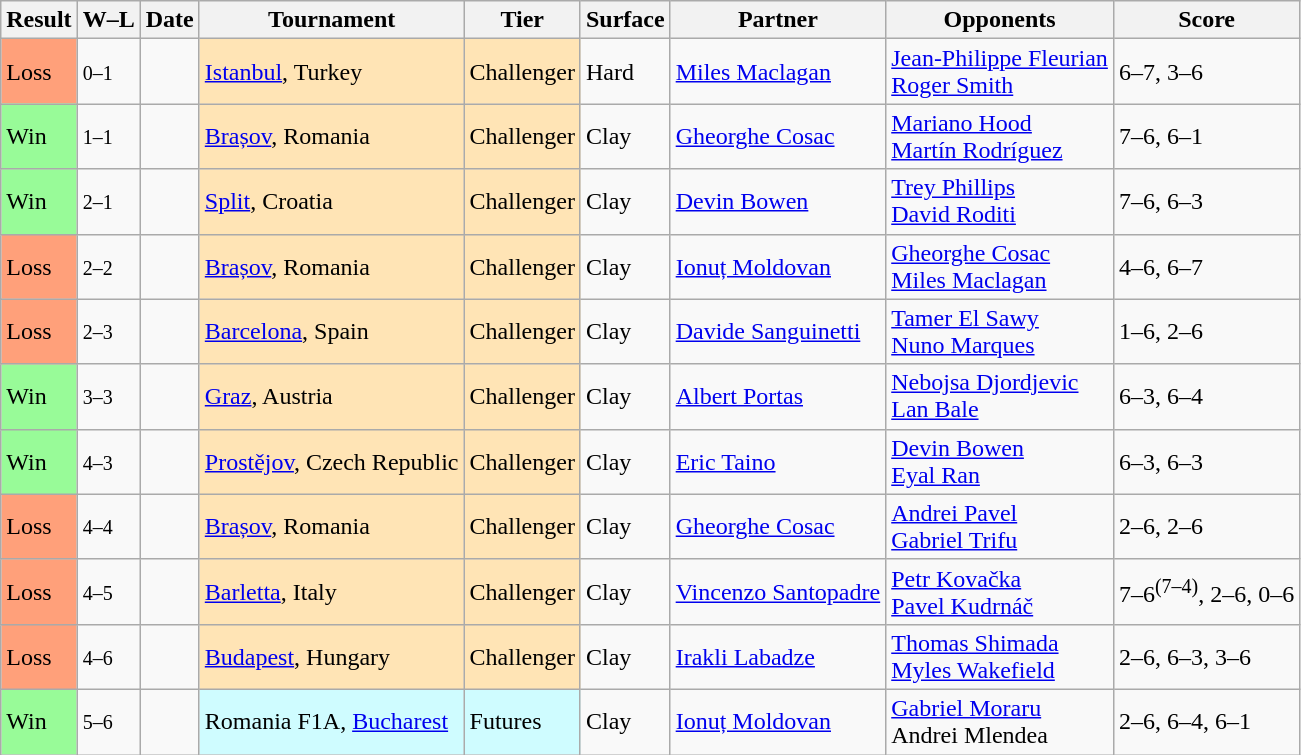<table class="sortable wikitable">
<tr>
<th>Result</th>
<th class="unsortable">W–L</th>
<th>Date</th>
<th>Tournament</th>
<th>Tier</th>
<th>Surface</th>
<th>Partner</th>
<th>Opponents</th>
<th class="unsortable">Score</th>
</tr>
<tr>
<td style="background:#ffa07a;">Loss</td>
<td><small>0–1</small></td>
<td></td>
<td style="background:moccasin;"><a href='#'>Istanbul</a>, Turkey</td>
<td style="background:moccasin;">Challenger</td>
<td>Hard</td>
<td> <a href='#'>Miles Maclagan</a></td>
<td> <a href='#'>Jean-Philippe Fleurian</a> <br>  <a href='#'>Roger Smith</a></td>
<td>6–7, 3–6</td>
</tr>
<tr>
<td style="background:#98fb98;">Win</td>
<td><small>1–1</small></td>
<td></td>
<td style="background:moccasin;"><a href='#'>Brașov</a>, Romania</td>
<td style="background:moccasin;">Challenger</td>
<td>Clay</td>
<td> <a href='#'>Gheorghe Cosac</a></td>
<td> <a href='#'>Mariano Hood</a> <br>  <a href='#'>Martín Rodríguez</a></td>
<td>7–6, 6–1</td>
</tr>
<tr>
<td style="background:#98fb98;">Win</td>
<td><small>2–1</small></td>
<td></td>
<td style="background:moccasin;"><a href='#'>Split</a>, Croatia</td>
<td style="background:moccasin;">Challenger</td>
<td>Clay</td>
<td> <a href='#'>Devin Bowen</a></td>
<td> <a href='#'>Trey Phillips</a> <br>  <a href='#'>David Roditi</a></td>
<td>7–6, 6–3</td>
</tr>
<tr>
<td style="background:#ffa07a;">Loss</td>
<td><small>2–2</small></td>
<td></td>
<td style="background:moccasin;"><a href='#'>Brașov</a>, Romania</td>
<td style="background:moccasin;">Challenger</td>
<td>Clay</td>
<td> <a href='#'>Ionuț Moldovan</a></td>
<td> <a href='#'>Gheorghe Cosac</a> <br>  <a href='#'>Miles Maclagan</a></td>
<td>4–6, 6–7</td>
</tr>
<tr>
<td style="background:#ffa07a;">Loss</td>
<td><small>2–3</small></td>
<td></td>
<td style="background:moccasin;"><a href='#'>Barcelona</a>, Spain</td>
<td style="background:moccasin;">Challenger</td>
<td>Clay</td>
<td> <a href='#'>Davide Sanguinetti</a></td>
<td> <a href='#'>Tamer El Sawy</a> <br>  <a href='#'>Nuno Marques</a></td>
<td>1–6, 2–6</td>
</tr>
<tr>
<td style="background:#98fb98;">Win</td>
<td><small>3–3</small></td>
<td></td>
<td style="background:moccasin;"><a href='#'>Graz</a>, Austria</td>
<td style="background:moccasin;">Challenger</td>
<td>Clay</td>
<td> <a href='#'>Albert Portas</a></td>
<td> <a href='#'>Nebojsa Djordjevic</a> <br>  <a href='#'>Lan Bale</a></td>
<td>6–3, 6–4</td>
</tr>
<tr>
<td style="background:#98fb98;">Win</td>
<td><small>4–3</small></td>
<td></td>
<td style="background:moccasin;"><a href='#'>Prostějov</a>, Czech Republic</td>
<td style="background:moccasin;">Challenger</td>
<td>Clay</td>
<td> <a href='#'>Eric Taino</a></td>
<td> <a href='#'>Devin Bowen</a> <br>  <a href='#'>Eyal Ran</a></td>
<td>6–3, 6–3</td>
</tr>
<tr>
<td style="background:#ffa07a;">Loss</td>
<td><small>4–4</small></td>
<td></td>
<td style="background:moccasin;"><a href='#'>Brașov</a>, Romania</td>
<td style="background:moccasin;">Challenger</td>
<td>Clay</td>
<td> <a href='#'>Gheorghe Cosac</a></td>
<td> <a href='#'>Andrei Pavel</a> <br>  <a href='#'>Gabriel Trifu</a></td>
<td>2–6, 2–6</td>
</tr>
<tr>
<td style="background:#ffa07a;">Loss</td>
<td><small>4–5</small></td>
<td></td>
<td style="background:moccasin;"><a href='#'>Barletta</a>, Italy</td>
<td style="background:moccasin;">Challenger</td>
<td>Clay</td>
<td> <a href='#'>Vincenzo Santopadre</a></td>
<td> <a href='#'>Petr Kovačka</a> <br>  <a href='#'>Pavel Kudrnáč</a></td>
<td>7–6<sup>(7–4)</sup>, 2–6, 0–6</td>
</tr>
<tr>
<td style="background:#ffa07a;">Loss</td>
<td><small>4–6</small></td>
<td></td>
<td style="background:moccasin;"><a href='#'>Budapest</a>, Hungary</td>
<td style="background:moccasin;">Challenger</td>
<td>Clay</td>
<td> <a href='#'>Irakli Labadze</a></td>
<td> <a href='#'>Thomas Shimada</a> <br>  <a href='#'>Myles Wakefield</a></td>
<td>2–6, 6–3, 3–6</td>
</tr>
<tr>
<td style="background:#98fb98;">Win</td>
<td><small>5–6</small></td>
<td></td>
<td style="background:#cffcff;">Romania F1A, <a href='#'>Bucharest</a></td>
<td style="background:#cffcff;">Futures</td>
<td>Clay</td>
<td> <a href='#'>Ionuț Moldovan</a></td>
<td> <a href='#'>Gabriel Moraru</a> <br>  Andrei Mlendea</td>
<td>2–6, 6–4, 6–1</td>
</tr>
</table>
